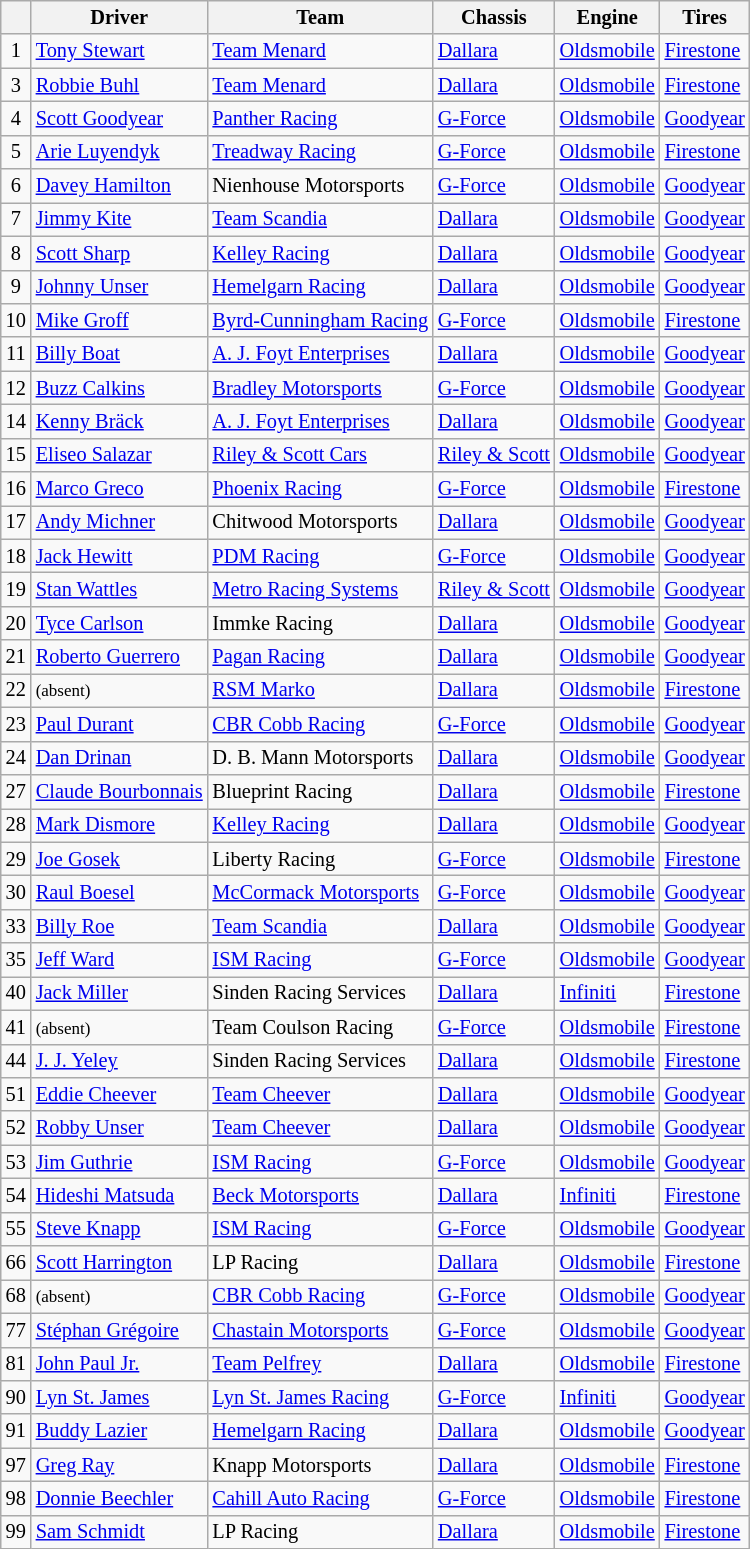<table class="wikitable" style="font-size: 85%;">
<tr>
<th align="center"></th>
<th>Driver</th>
<th>Team</th>
<th>Chassis</th>
<th>Engine</th>
<th>Tires</th>
</tr>
<tr>
<td align="center">1</td>
<td> <a href='#'>Tony Stewart</a></td>
<td><a href='#'>Team Menard</a></td>
<td><a href='#'>Dallara</a></td>
<td><a href='#'>Oldsmobile</a></td>
<td><a href='#'>Firestone</a></td>
</tr>
<tr>
<td align="center">3</td>
<td> <a href='#'>Robbie Buhl</a></td>
<td><a href='#'>Team Menard</a></td>
<td><a href='#'>Dallara</a></td>
<td><a href='#'>Oldsmobile</a></td>
<td><a href='#'>Firestone</a></td>
</tr>
<tr>
<td align="center">4</td>
<td> <a href='#'>Scott Goodyear</a></td>
<td><a href='#'>Panther Racing</a></td>
<td><a href='#'>G-Force</a></td>
<td><a href='#'>Oldsmobile</a></td>
<td><a href='#'>Goodyear</a></td>
</tr>
<tr>
<td align="center">5</td>
<td> <a href='#'>Arie Luyendyk</a> </td>
<td><a href='#'>Treadway Racing</a></td>
<td><a href='#'>G-Force</a></td>
<td><a href='#'>Oldsmobile</a></td>
<td><a href='#'>Firestone</a></td>
</tr>
<tr>
<td align="center">6</td>
<td> <a href='#'>Davey Hamilton</a></td>
<td>Nienhouse Motorsports</td>
<td><a href='#'>G-Force</a></td>
<td><a href='#'>Oldsmobile</a></td>
<td><a href='#'>Goodyear</a></td>
</tr>
<tr>
<td align="center">7</td>
<td> <a href='#'>Jimmy Kite</a> </td>
<td><a href='#'>Team Scandia</a></td>
<td><a href='#'>Dallara</a></td>
<td><a href='#'>Oldsmobile</a></td>
<td><a href='#'>Goodyear</a></td>
</tr>
<tr>
<td align="center">8</td>
<td> <a href='#'>Scott Sharp</a></td>
<td><a href='#'>Kelley Racing</a></td>
<td><a href='#'>Dallara</a></td>
<td><a href='#'>Oldsmobile</a></td>
<td><a href='#'>Goodyear</a></td>
</tr>
<tr>
<td align="center">9</td>
<td> <a href='#'>Johnny Unser</a></td>
<td><a href='#'>Hemelgarn Racing</a></td>
<td><a href='#'>Dallara</a></td>
<td><a href='#'>Oldsmobile</a></td>
<td><a href='#'>Goodyear</a></td>
</tr>
<tr>
<td align="center">10</td>
<td> <a href='#'>Mike Groff</a></td>
<td><a href='#'>Byrd-Cunningham Racing</a></td>
<td><a href='#'>G-Force</a></td>
<td><a href='#'>Oldsmobile</a></td>
<td><a href='#'>Firestone</a></td>
</tr>
<tr>
<td align="center">11</td>
<td> <a href='#'>Billy Boat</a></td>
<td><a href='#'>A. J. Foyt Enterprises</a></td>
<td><a href='#'>Dallara</a></td>
<td><a href='#'>Oldsmobile</a></td>
<td><a href='#'>Goodyear</a></td>
</tr>
<tr>
<td align="center">12</td>
<td> <a href='#'>Buzz Calkins</a></td>
<td><a href='#'>Bradley Motorsports</a></td>
<td><a href='#'>G-Force</a></td>
<td><a href='#'>Oldsmobile</a></td>
<td><a href='#'>Goodyear</a></td>
</tr>
<tr>
<td align="center">14</td>
<td> <a href='#'>Kenny Bräck</a></td>
<td><a href='#'>A. J. Foyt Enterprises</a></td>
<td><a href='#'>Dallara</a></td>
<td><a href='#'>Oldsmobile</a></td>
<td><a href='#'>Goodyear</a></td>
</tr>
<tr>
<td align="center">15</td>
<td> <a href='#'>Eliseo Salazar</a></td>
<td><a href='#'>Riley & Scott Cars</a></td>
<td><a href='#'>Riley & Scott</a></td>
<td><a href='#'>Oldsmobile</a></td>
<td><a href='#'>Goodyear</a></td>
</tr>
<tr>
<td align="center">16</td>
<td> <a href='#'>Marco Greco</a></td>
<td><a href='#'>Phoenix Racing</a></td>
<td><a href='#'>G-Force</a></td>
<td><a href='#'>Oldsmobile</a></td>
<td><a href='#'>Firestone</a></td>
</tr>
<tr>
<td align="center">17</td>
<td> <a href='#'>Andy Michner</a> </td>
<td>Chitwood Motorsports</td>
<td><a href='#'>Dallara</a></td>
<td><a href='#'>Oldsmobile</a></td>
<td><a href='#'>Goodyear</a></td>
</tr>
<tr>
<td align="center">18</td>
<td> <a href='#'>Jack Hewitt</a> </td>
<td><a href='#'>PDM Racing</a></td>
<td><a href='#'>G-Force</a></td>
<td><a href='#'>Oldsmobile</a></td>
<td><a href='#'>Goodyear</a></td>
</tr>
<tr>
<td align="center">19</td>
<td> <a href='#'>Stan Wattles</a> </td>
<td><a href='#'>Metro Racing Systems</a></td>
<td><a href='#'>Riley & Scott</a></td>
<td><a href='#'>Oldsmobile</a></td>
<td><a href='#'>Goodyear</a></td>
</tr>
<tr>
<td align="center">20</td>
<td> <a href='#'>Tyce Carlson</a></td>
<td>Immke Racing</td>
<td><a href='#'>Dallara</a></td>
<td><a href='#'>Oldsmobile</a></td>
<td><a href='#'>Goodyear</a></td>
</tr>
<tr>
<td align="center">21</td>
<td> <a href='#'>Roberto Guerrero</a></td>
<td><a href='#'>Pagan Racing</a></td>
<td><a href='#'>Dallara</a></td>
<td><a href='#'>Oldsmobile</a></td>
<td><a href='#'>Goodyear</a></td>
</tr>
<tr>
<td align="center">22</td>
<td><small>(absent)</small></td>
<td><a href='#'>RSM Marko</a></td>
<td><a href='#'>Dallara</a></td>
<td><a href='#'>Oldsmobile</a></td>
<td><a href='#'>Firestone</a></td>
</tr>
<tr>
<td align="center">23</td>
<td> <a href='#'>Paul Durant</a></td>
<td><a href='#'>CBR Cobb Racing</a></td>
<td><a href='#'>G-Force</a></td>
<td><a href='#'>Oldsmobile</a></td>
<td><a href='#'>Goodyear</a></td>
</tr>
<tr>
<td align="center">24</td>
<td> <a href='#'>Dan Drinan</a> </td>
<td>D. B. Mann Motorsports</td>
<td><a href='#'>Dallara</a></td>
<td><a href='#'>Oldsmobile</a></td>
<td><a href='#'>Goodyear</a></td>
</tr>
<tr>
<td align="center">27</td>
<td> <a href='#'>Claude Bourbonnais</a></td>
<td>Blueprint Racing</td>
<td><a href='#'>Dallara</a></td>
<td><a href='#'>Oldsmobile</a></td>
<td><a href='#'>Firestone</a></td>
</tr>
<tr>
<td align="center">28</td>
<td> <a href='#'>Mark Dismore</a></td>
<td><a href='#'>Kelley Racing</a></td>
<td><a href='#'>Dallara</a></td>
<td><a href='#'>Oldsmobile</a></td>
<td><a href='#'>Goodyear</a></td>
</tr>
<tr>
<td align="center">29</td>
<td> <a href='#'>Joe Gosek</a></td>
<td>Liberty Racing</td>
<td><a href='#'>G-Force</a></td>
<td><a href='#'>Oldsmobile</a></td>
<td><a href='#'>Firestone</a></td>
</tr>
<tr>
<td align="center">30</td>
<td> <a href='#'>Raul Boesel</a></td>
<td><a href='#'>McCormack Motorsports</a></td>
<td><a href='#'>G-Force</a></td>
<td><a href='#'>Oldsmobile</a></td>
<td><a href='#'>Goodyear</a></td>
</tr>
<tr>
<td align="center">33</td>
<td> <a href='#'>Billy Roe</a></td>
<td><a href='#'>Team Scandia</a></td>
<td><a href='#'>Dallara</a></td>
<td><a href='#'>Oldsmobile</a></td>
<td><a href='#'>Goodyear</a></td>
</tr>
<tr>
<td align="center">35</td>
<td> <a href='#'>Jeff Ward</a></td>
<td><a href='#'>ISM Racing</a></td>
<td><a href='#'>G-Force</a></td>
<td><a href='#'>Oldsmobile</a></td>
<td><a href='#'>Goodyear</a></td>
</tr>
<tr>
<td align="center">40</td>
<td> <a href='#'>Jack Miller</a></td>
<td>Sinden Racing Services</td>
<td><a href='#'>Dallara</a></td>
<td><a href='#'>Infiniti</a></td>
<td><a href='#'>Firestone</a></td>
</tr>
<tr>
<td align="center">41</td>
<td><small>(absent)</small></td>
<td>Team Coulson Racing</td>
<td><a href='#'>G-Force</a></td>
<td><a href='#'>Oldsmobile</a></td>
<td><a href='#'>Firestone</a></td>
</tr>
<tr>
<td align="center">44</td>
<td> <a href='#'>J. J. Yeley</a> </td>
<td>Sinden Racing Services</td>
<td><a href='#'>Dallara</a></td>
<td><a href='#'>Oldsmobile</a></td>
<td><a href='#'>Firestone</a></td>
</tr>
<tr>
<td align="center">51</td>
<td> <a href='#'>Eddie Cheever</a></td>
<td><a href='#'>Team Cheever</a></td>
<td><a href='#'>Dallara</a></td>
<td><a href='#'>Oldsmobile</a></td>
<td><a href='#'>Goodyear</a></td>
</tr>
<tr>
<td align="center">52</td>
<td> <a href='#'>Robby Unser</a> </td>
<td><a href='#'>Team Cheever</a></td>
<td><a href='#'>Dallara</a></td>
<td><a href='#'>Oldsmobile</a></td>
<td><a href='#'>Goodyear</a></td>
</tr>
<tr>
<td align="center">53</td>
<td> <a href='#'>Jim Guthrie</a></td>
<td><a href='#'>ISM Racing</a></td>
<td><a href='#'>G-Force</a></td>
<td><a href='#'>Oldsmobile</a></td>
<td><a href='#'>Goodyear</a></td>
</tr>
<tr>
<td align="center">54</td>
<td> <a href='#'>Hideshi Matsuda</a></td>
<td><a href='#'>Beck Motorsports</a></td>
<td><a href='#'>Dallara</a></td>
<td><a href='#'>Infiniti</a></td>
<td><a href='#'>Firestone</a></td>
</tr>
<tr>
<td align="center">55</td>
<td> <a href='#'>Steve Knapp</a> </td>
<td><a href='#'>ISM Racing</a></td>
<td><a href='#'>G-Force</a></td>
<td><a href='#'>Oldsmobile</a></td>
<td><a href='#'>Goodyear</a></td>
</tr>
<tr>
<td align="center">66</td>
<td> <a href='#'>Scott Harrington</a></td>
<td>LP Racing</td>
<td><a href='#'>Dallara</a></td>
<td><a href='#'>Oldsmobile</a></td>
<td><a href='#'>Firestone</a></td>
</tr>
<tr>
<td align="center">68</td>
<td><small>(absent)</small></td>
<td><a href='#'>CBR Cobb Racing</a></td>
<td><a href='#'>G-Force</a></td>
<td><a href='#'>Oldsmobile</a></td>
<td><a href='#'>Goodyear</a></td>
</tr>
<tr>
<td align="center">77</td>
<td> <a href='#'>Stéphan Grégoire</a></td>
<td><a href='#'>Chastain Motorsports</a></td>
<td><a href='#'>G-Force</a></td>
<td><a href='#'>Oldsmobile</a></td>
<td><a href='#'>Goodyear</a></td>
</tr>
<tr>
<td align="center">81</td>
<td> <a href='#'>John Paul Jr.</a></td>
<td><a href='#'>Team Pelfrey</a></td>
<td><a href='#'>Dallara</a></td>
<td><a href='#'>Oldsmobile</a></td>
<td><a href='#'>Firestone</a></td>
</tr>
<tr>
<td align="center">90</td>
<td> <a href='#'>Lyn St. James</a></td>
<td><a href='#'>Lyn St. James Racing</a></td>
<td><a href='#'>G-Force</a></td>
<td><a href='#'>Infiniti</a></td>
<td><a href='#'>Goodyear</a></td>
</tr>
<tr>
<td align="center">91</td>
<td> <a href='#'>Buddy Lazier</a> </td>
<td><a href='#'>Hemelgarn Racing</a></td>
<td><a href='#'>Dallara</a></td>
<td><a href='#'>Oldsmobile</a></td>
<td><a href='#'>Goodyear</a></td>
</tr>
<tr>
<td align="center">97</td>
<td> <a href='#'>Greg Ray</a></td>
<td>Knapp Motorsports</td>
<td><a href='#'>Dallara</a></td>
<td><a href='#'>Oldsmobile</a></td>
<td><a href='#'>Firestone</a></td>
</tr>
<tr>
<td align="center">98</td>
<td> <a href='#'>Donnie Beechler</a> </td>
<td><a href='#'>Cahill Auto Racing</a></td>
<td><a href='#'>G-Force</a></td>
<td><a href='#'>Oldsmobile</a></td>
<td><a href='#'>Firestone</a></td>
</tr>
<tr>
<td align="center">99</td>
<td> <a href='#'>Sam Schmidt</a></td>
<td>LP Racing</td>
<td><a href='#'>Dallara</a></td>
<td><a href='#'>Oldsmobile</a></td>
<td><a href='#'>Firestone</a></td>
</tr>
</table>
